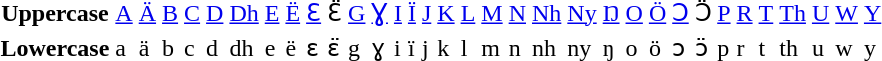<table>
<tr>
<th>Uppercase</th>
<td><a href='#'>A</a></td>
<td><a href='#'>Ä</a></td>
<td><a href='#'>B</a></td>
<td><a href='#'>C</a></td>
<td><a href='#'>D</a></td>
<td><a href='#'>Dh</a></td>
<td><a href='#'>E</a></td>
<td><a href='#'>Ë</a></td>
<td><a href='#'>Ɛ</a></td>
<td>Ɛ̈</td>
<td><a href='#'>G</a></td>
<td><a href='#'>Ɣ</a></td>
<td><a href='#'>I</a></td>
<td><a href='#'>Ï</a></td>
<td><a href='#'>J</a></td>
<td><a href='#'>K</a></td>
<td><a href='#'>L</a></td>
<td><a href='#'>M</a></td>
<td><a href='#'>N</a></td>
<td><a href='#'>Nh</a></td>
<td><a href='#'>Ny</a></td>
<td><a href='#'>Ŋ</a></td>
<td><a href='#'>O</a></td>
<td><a href='#'>Ö</a></td>
<td><a href='#'>Ɔ</a></td>
<td>Ɔ̈</td>
<td><a href='#'>P</a></td>
<td><a href='#'>R</a></td>
<td><a href='#'>T</a></td>
<td><a href='#'>Th</a></td>
<td><a href='#'>U</a></td>
<td><a href='#'>W</a></td>
<td><a href='#'>Y</a></td>
</tr>
<tr>
<th>Lowercase</th>
<td>a</td>
<td>ä</td>
<td>b</td>
<td>c</td>
<td>d</td>
<td>dh</td>
<td>e</td>
<td>ë</td>
<td>ɛ</td>
<td>ɛ̈</td>
<td>g</td>
<td>ɣ</td>
<td>i</td>
<td>ï</td>
<td>j</td>
<td>k</td>
<td>l</td>
<td>m</td>
<td>n</td>
<td>nh</td>
<td>ny</td>
<td>ŋ</td>
<td>o</td>
<td>ö</td>
<td>ɔ</td>
<td>ɔ̈</td>
<td>p</td>
<td>r</td>
<td>t</td>
<td>th</td>
<td>u</td>
<td>w</td>
<td>y</td>
</tr>
</table>
